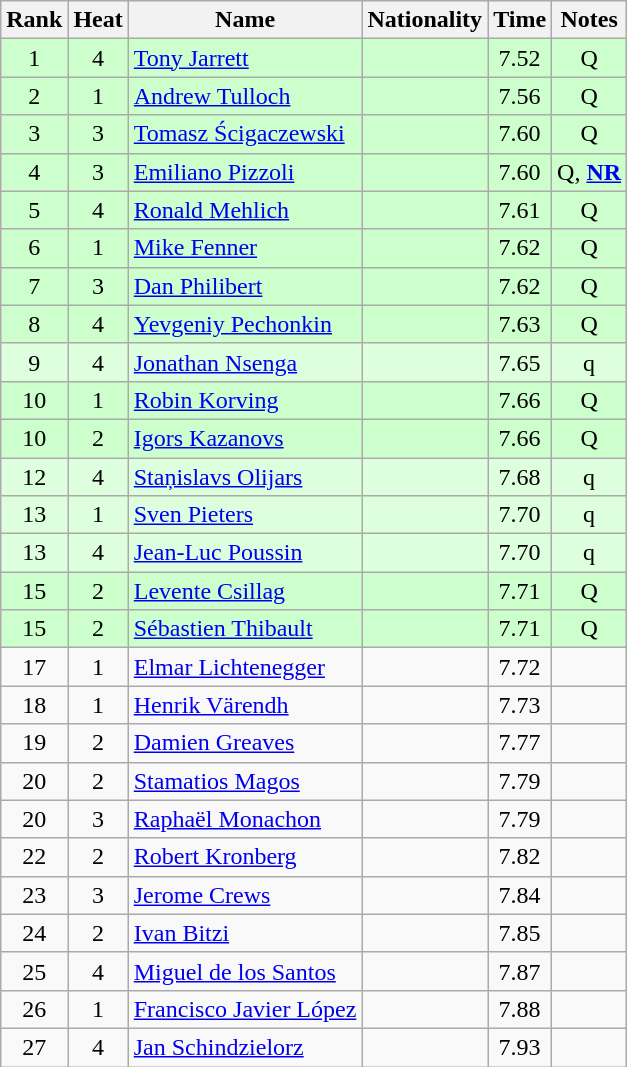<table class="wikitable sortable" style="text-align:center">
<tr>
<th>Rank</th>
<th>Heat</th>
<th>Name</th>
<th>Nationality</th>
<th>Time</th>
<th>Notes</th>
</tr>
<tr bgcolor=ccffcc>
<td>1</td>
<td>4</td>
<td align="left"><a href='#'>Tony Jarrett</a></td>
<td align=left></td>
<td>7.52</td>
<td>Q</td>
</tr>
<tr bgcolor=ccffcc>
<td>2</td>
<td>1</td>
<td align="left"><a href='#'>Andrew Tulloch</a></td>
<td align=left></td>
<td>7.56</td>
<td>Q</td>
</tr>
<tr bgcolor=ccffcc>
<td>3</td>
<td>3</td>
<td align="left"><a href='#'>Tomasz Ścigaczewski</a></td>
<td align=left></td>
<td>7.60</td>
<td>Q</td>
</tr>
<tr bgcolor=ccffcc>
<td>4</td>
<td>3</td>
<td align="left"><a href='#'>Emiliano Pizzoli</a></td>
<td align=left></td>
<td>7.60</td>
<td>Q, <strong><a href='#'>NR</a></strong></td>
</tr>
<tr bgcolor=ccffcc>
<td>5</td>
<td>4</td>
<td align="left"><a href='#'>Ronald Mehlich</a></td>
<td align=left></td>
<td>7.61</td>
<td>Q</td>
</tr>
<tr bgcolor=ccffcc>
<td>6</td>
<td>1</td>
<td align="left"><a href='#'>Mike Fenner</a></td>
<td align=left></td>
<td>7.62</td>
<td>Q</td>
</tr>
<tr bgcolor=ccffcc>
<td>7</td>
<td>3</td>
<td align="left"><a href='#'>Dan Philibert</a></td>
<td align=left></td>
<td>7.62</td>
<td>Q</td>
</tr>
<tr bgcolor=ccffcc>
<td>8</td>
<td>4</td>
<td align="left"><a href='#'>Yevgeniy Pechonkin</a></td>
<td align=left></td>
<td>7.63</td>
<td>Q</td>
</tr>
<tr bgcolor=ddffdd>
<td>9</td>
<td>4</td>
<td align="left"><a href='#'>Jonathan Nsenga</a></td>
<td align=left></td>
<td>7.65</td>
<td>q</td>
</tr>
<tr bgcolor=ccffcc>
<td>10</td>
<td>1</td>
<td align="left"><a href='#'>Robin Korving</a></td>
<td align=left></td>
<td>7.66</td>
<td>Q</td>
</tr>
<tr bgcolor=ccffcc>
<td>10</td>
<td>2</td>
<td align="left"><a href='#'>Igors Kazanovs</a></td>
<td align=left></td>
<td>7.66</td>
<td>Q</td>
</tr>
<tr bgcolor=ddffdd>
<td>12</td>
<td>4</td>
<td align="left"><a href='#'>Staņislavs Olijars</a></td>
<td align=left></td>
<td>7.68</td>
<td>q</td>
</tr>
<tr bgcolor=ddffdd>
<td>13</td>
<td>1</td>
<td align="left"><a href='#'>Sven Pieters</a></td>
<td align=left></td>
<td>7.70</td>
<td>q</td>
</tr>
<tr bgcolor=ddffdd>
<td>13</td>
<td>4</td>
<td align="left"><a href='#'>Jean-Luc Poussin</a></td>
<td align=left></td>
<td>7.70</td>
<td>q</td>
</tr>
<tr bgcolor=ccffcc>
<td>15</td>
<td>2</td>
<td align="left"><a href='#'>Levente Csillag</a></td>
<td align=left></td>
<td>7.71</td>
<td>Q</td>
</tr>
<tr bgcolor=ccffcc>
<td>15</td>
<td>2</td>
<td align="left"><a href='#'>Sébastien Thibault</a></td>
<td align=left></td>
<td>7.71</td>
<td>Q</td>
</tr>
<tr>
<td>17</td>
<td>1</td>
<td align="left"><a href='#'>Elmar Lichtenegger</a></td>
<td align=left></td>
<td>7.72</td>
<td></td>
</tr>
<tr>
<td>18</td>
<td>1</td>
<td align="left"><a href='#'>Henrik Värendh</a></td>
<td align=left></td>
<td>7.73</td>
<td></td>
</tr>
<tr>
<td>19</td>
<td>2</td>
<td align="left"><a href='#'>Damien Greaves</a></td>
<td align=left></td>
<td>7.77</td>
<td></td>
</tr>
<tr>
<td>20</td>
<td>2</td>
<td align="left"><a href='#'>Stamatios Magos</a></td>
<td align=left></td>
<td>7.79</td>
<td></td>
</tr>
<tr>
<td>20</td>
<td>3</td>
<td align="left"><a href='#'>Raphaël Monachon</a></td>
<td align=left></td>
<td>7.79</td>
<td></td>
</tr>
<tr>
<td>22</td>
<td>2</td>
<td align="left"><a href='#'>Robert Kronberg</a></td>
<td align=left></td>
<td>7.82</td>
<td></td>
</tr>
<tr>
<td>23</td>
<td>3</td>
<td align="left"><a href='#'>Jerome Crews</a></td>
<td align=left></td>
<td>7.84</td>
<td></td>
</tr>
<tr>
<td>24</td>
<td>2</td>
<td align="left"><a href='#'>Ivan Bitzi</a></td>
<td align=left></td>
<td>7.85</td>
<td></td>
</tr>
<tr>
<td>25</td>
<td>4</td>
<td align="left"><a href='#'>Miguel de los Santos</a></td>
<td align=left></td>
<td>7.87</td>
<td></td>
</tr>
<tr>
<td>26</td>
<td>1</td>
<td align="left"><a href='#'>Francisco Javier López</a></td>
<td align=left></td>
<td>7.88</td>
<td></td>
</tr>
<tr>
<td>27</td>
<td>4</td>
<td align="left"><a href='#'>Jan Schindzielorz</a></td>
<td align=left></td>
<td>7.93</td>
<td></td>
</tr>
</table>
